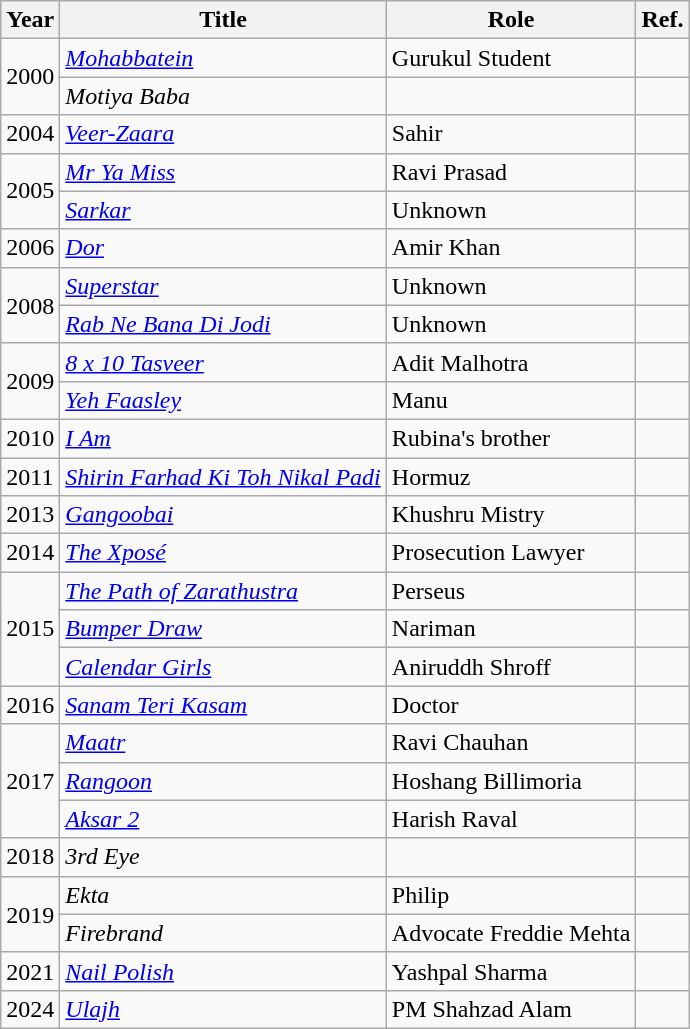<table class="wikitable sortable">
<tr>
<th>Year</th>
<th>Title</th>
<th>Role</th>
<th>Ref.</th>
</tr>
<tr>
<td rowspan="2">2000</td>
<td><em><a href='#'>Mohabbatein</a></em></td>
<td>Gurukul Student</td>
<td></td>
</tr>
<tr>
<td><em>Motiya Baba</em></td>
<td></td>
<td></td>
</tr>
<tr>
<td>2004</td>
<td><em><a href='#'>Veer-Zaara</a></em></td>
<td>Sahir</td>
<td></td>
</tr>
<tr>
<td rowspan="2">2005</td>
<td><em><a href='#'>Mr Ya Miss</a></em></td>
<td>Ravi Prasad</td>
<td></td>
</tr>
<tr>
<td><em><a href='#'>Sarkar</a></em></td>
<td>Unknown</td>
<td></td>
</tr>
<tr>
<td>2006</td>
<td><em><a href='#'>Dor</a></em></td>
<td>Amir Khan</td>
<td></td>
</tr>
<tr>
<td rowspan="2">2008</td>
<td><em><a href='#'>Superstar</a></em></td>
<td>Unknown</td>
<td></td>
</tr>
<tr>
<td><em><a href='#'>Rab Ne Bana Di Jodi</a></em></td>
<td>Unknown</td>
<td></td>
</tr>
<tr>
<td rowspan="2">2009</td>
<td><em><a href='#'>8 x 10 Tasveer</a></em></td>
<td>Adit Malhotra</td>
<td></td>
</tr>
<tr>
<td><em><a href='#'>Yeh Faasley</a></em></td>
<td>Manu</td>
<td></td>
</tr>
<tr>
<td>2010</td>
<td><em><a href='#'>I Am</a></em></td>
<td>Rubina's brother</td>
<td></td>
</tr>
<tr>
<td>2011</td>
<td><em><a href='#'>Shirin Farhad Ki Toh Nikal Padi</a></em></td>
<td>Hormuz</td>
<td></td>
</tr>
<tr>
<td>2013</td>
<td><em><a href='#'>Gangoobai</a></em></td>
<td>Khushru Mistry</td>
<td></td>
</tr>
<tr>
<td>2014</td>
<td><em><a href='#'>The Xposé</a></em></td>
<td>Prosecution Lawyer</td>
<td></td>
</tr>
<tr>
<td rowspan="3">2015</td>
<td><em><a href='#'>The Path of Zarathustra</a></em></td>
<td>Perseus</td>
<td></td>
</tr>
<tr>
<td><em><a href='#'>Bumper Draw</a></em></td>
<td>Nariman</td>
<td></td>
</tr>
<tr>
<td><em><a href='#'>Calendar Girls</a></em></td>
<td>Aniruddh Shroff</td>
<td></td>
</tr>
<tr>
<td>2016</td>
<td><em><a href='#'>Sanam Teri Kasam</a></em></td>
<td>Doctor</td>
<td></td>
</tr>
<tr>
<td rowspan="3">2017</td>
<td><em><a href='#'>Maatr</a></em></td>
<td>Ravi Chauhan</td>
<td></td>
</tr>
<tr>
<td><em><a href='#'>Rangoon</a></em></td>
<td>Hoshang Billimoria</td>
<td></td>
</tr>
<tr>
<td><em><a href='#'>Aksar 2</a></em></td>
<td>Harish Raval</td>
<td></td>
</tr>
<tr>
<td>2018</td>
<td><em>3rd Eye</em></td>
<td></td>
<td></td>
</tr>
<tr>
<td rowspan="2">2019</td>
<td><em>Ekta</em></td>
<td>Philip</td>
<td></td>
</tr>
<tr>
<td><em>Firebrand</em></td>
<td>Advocate Freddie Mehta</td>
<td></td>
</tr>
<tr>
<td>2021</td>
<td><em><a href='#'>Nail Polish</a></em></td>
<td>Yashpal Sharma</td>
<td></td>
</tr>
<tr>
<td>2024</td>
<td><em><a href='#'>Ulajh</a></em></td>
<td>PM Shahzad Alam</td>
<td></td>
</tr>
</table>
